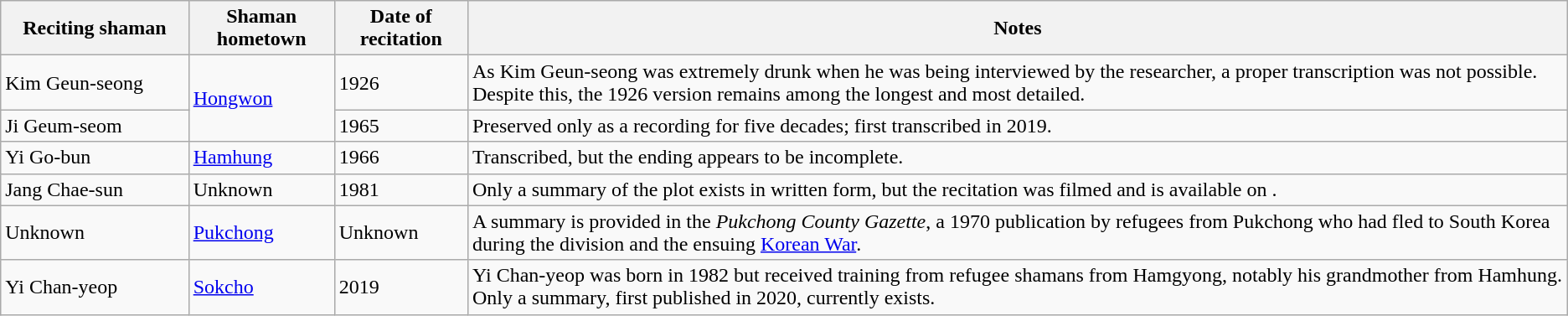<table class="wikitable">
<tr>
<th width="12%">Reciting shaman</th>
<th>Shaman hometown</th>
<th>Date of recitation</th>
<th>Notes</th>
</tr>
<tr>
<td>Kim Geun-seong</td>
<td rowspan="2"><a href='#'>Hongwon</a></td>
<td>1926</td>
<td>As Kim Geun-seong was extremely drunk when he was being interviewed by the researcher, a proper transcription was not possible. Despite this, the 1926 version remains among the longest and most detailed.</td>
</tr>
<tr>
<td>Ji Geum-seom</td>
<td>1965</td>
<td>Preserved only as a recording for five decades; first transcribed in 2019.</td>
</tr>
<tr>
<td>Yi Go-bun</td>
<td><a href='#'>Hamhung</a></td>
<td>1966</td>
<td>Transcribed, but the ending appears to be incomplete.</td>
</tr>
<tr>
<td>Jang Chae-sun</td>
<td>Unknown</td>
<td>1981</td>
<td>Only a summary of the plot exists in written form, but the recitation was filmed and is available on .</td>
</tr>
<tr>
<td>Unknown</td>
<td><a href='#'>Pukchong</a></td>
<td>Unknown</td>
<td>A summary is provided in the <em>Pukchong County Gazette</em>, a 1970 publication by refugees from Pukchong who had fled to South Korea during the division and the ensuing <a href='#'>Korean War</a>.</td>
</tr>
<tr>
<td>Yi Chan-yeop</td>
<td><a href='#'>Sokcho</a></td>
<td>2019</td>
<td>Yi Chan-yeop was born in 1982 but received training from refugee shamans from Hamgyong, notably his grandmother from Hamhung. Only a summary, first published in 2020, currently exists.</td>
</tr>
</table>
